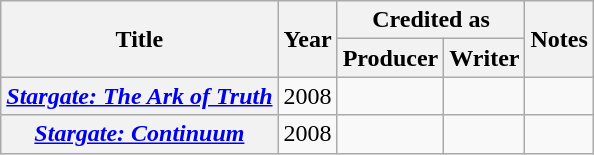<table class="wikitable plainrowheaders sortable">
<tr>
<th rowspan="2" scope="col">Title</th>
<th rowspan="2" scope="col">Year</th>
<th colspan="2" scope="col">Credited as</th>
<th rowspan="2" scope="col" class="unsortable">Notes</th>
</tr>
<tr>
<th>Producer</th>
<th>Writer</th>
</tr>
<tr>
<th scope=row><em><a href='#'>Stargate: The Ark of Truth</a></em></th>
<td>2008</td>
<td></td>
<td></td>
<td></td>
</tr>
<tr>
<th scope=row><em><a href='#'>Stargate: Continuum</a></em></th>
<td>2008</td>
<td></td>
<td></td>
<td></td>
</tr>
</table>
